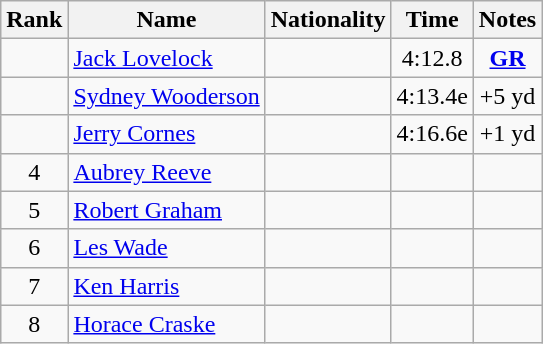<table class="wikitable sortable" style=" text-align:center">
<tr>
<th>Rank</th>
<th>Name</th>
<th>Nationality</th>
<th>Time</th>
<th>Notes</th>
</tr>
<tr>
<td></td>
<td align=left><a href='#'>Jack Lovelock</a></td>
<td align=left></td>
<td>4:12.8</td>
<td><strong><a href='#'>GR</a></strong></td>
</tr>
<tr>
<td></td>
<td align=left><a href='#'>Sydney Wooderson</a></td>
<td align=left></td>
<td>4:13.4e</td>
<td>+5 yd</td>
</tr>
<tr>
<td></td>
<td align=left><a href='#'>Jerry Cornes</a></td>
<td align=left></td>
<td>4:16.6e</td>
<td>+1 yd</td>
</tr>
<tr>
<td>4</td>
<td align=left><a href='#'>Aubrey Reeve</a></td>
<td align=left></td>
<td></td>
<td></td>
</tr>
<tr>
<td>5</td>
<td align=left><a href='#'>Robert Graham</a></td>
<td align=left></td>
<td></td>
<td></td>
</tr>
<tr>
<td>6</td>
<td align=left><a href='#'>Les Wade</a></td>
<td align=left></td>
<td></td>
<td></td>
</tr>
<tr>
<td>7</td>
<td align=left><a href='#'>Ken Harris</a></td>
<td align=left></td>
<td></td>
<td></td>
</tr>
<tr>
<td>8</td>
<td align=left><a href='#'>Horace Craske</a></td>
<td align=left></td>
<td></td>
<td></td>
</tr>
</table>
